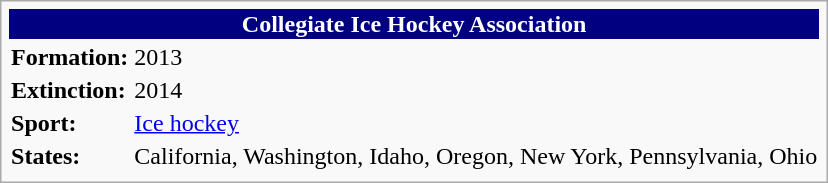<table class="infobox">
<tr>
<th colspan="2" style= "text-align:center; background: #000080; color:white;"><strong>Collegiate Ice Hockey Association</strong></th>
</tr>
<tr>
<td><strong>Formation:</strong></td>
<td>2013</td>
</tr>
<tr>
<td><strong>Extinction:</strong></td>
<td>2014</td>
</tr>
<tr>
<td><strong>Sport:</strong></td>
<td><a href='#'>Ice hockey</a></td>
</tr>
<tr>
<td><strong>States:</strong></td>
<td>California, Washington, Idaho, Oregon, New York, Pennsylvania, Ohio</td>
</tr>
<tr>
</tr>
</table>
